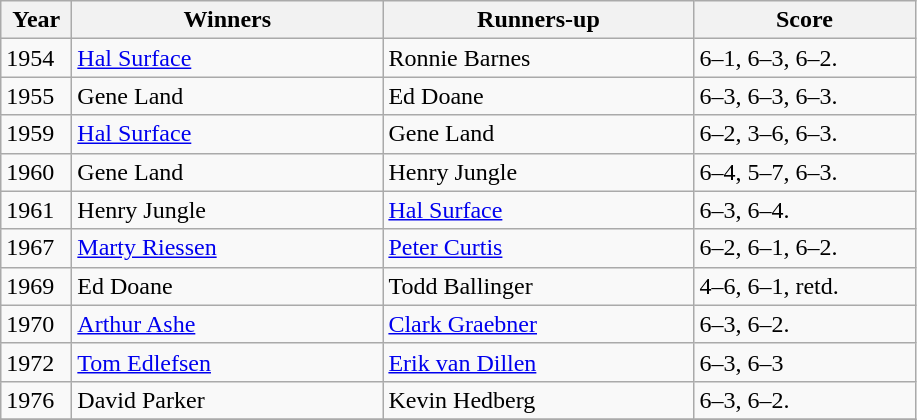<table class="wikitable">
<tr>
<th style="width:40px">Year</th>
<th style="width:200px">Winners</th>
<th style="width:200px">Runners-up</th>
<th style="width:140px" class="unsortable">Score</th>
</tr>
<tr>
<td>1954</td>
<td> <a href='#'>Hal Surface</a></td>
<td> Ronnie Barnes</td>
<td>6–1, 6–3,  6–2.</td>
</tr>
<tr>
<td>1955</td>
<td> Gene Land</td>
<td> Ed Doane</td>
<td>6–3, 6–3, 6–3.</td>
</tr>
<tr>
<td>1959</td>
<td> <a href='#'>Hal Surface</a></td>
<td> Gene Land</td>
<td>6–2, 3–6, 6–3.</td>
</tr>
<tr>
<td>1960</td>
<td> Gene Land</td>
<td> Henry Jungle</td>
<td>6–4, 5–7, 6–3.</td>
</tr>
<tr>
<td>1961</td>
<td> Henry Jungle</td>
<td> <a href='#'>Hal Surface</a></td>
<td>6–3, 6–4.</td>
</tr>
<tr>
<td>1967</td>
<td> <a href='#'>Marty Riessen</a></td>
<td> <a href='#'>Peter Curtis</a></td>
<td>6–2, 6–1, 6–2.</td>
</tr>
<tr>
<td>1969</td>
<td> Ed Doane</td>
<td> Todd Ballinger</td>
<td>4–6, 6–1, retd.</td>
</tr>
<tr>
<td>1970</td>
<td> <a href='#'>Arthur Ashe</a></td>
<td> <a href='#'>Clark Graebner</a></td>
<td>6–3, 6–2.</td>
</tr>
<tr>
<td>1972</td>
<td> <a href='#'>Tom Edlefsen</a></td>
<td> <a href='#'>Erik van Dillen</a></td>
<td>6–3, 6–3</td>
</tr>
<tr>
<td>1976</td>
<td> David Parker</td>
<td> Kevin Hedberg</td>
<td>6–3, 6–2.</td>
</tr>
<tr>
</tr>
</table>
